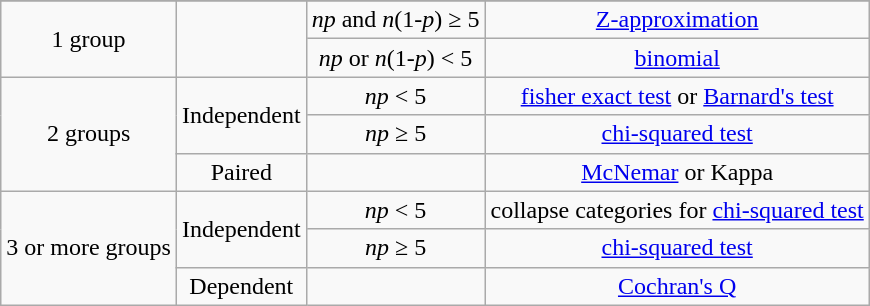<table class="wikitable">
<tr>
</tr>
<tr>
<td rowspan="2" align="center">1 group</td>
<td rowspan="2" align="center"></td>
<td align="center"><em>np</em> and <em>n</em>(1-<em>p</em>) ≥ 5</td>
<td align="center"><a href='#'>Z-approximation</a></td>
</tr>
<tr>
<td align="center"><em>np</em> or <em>n</em>(1-<em>p</em>) < 5</td>
<td align="center"><a href='#'>binomial</a></td>
</tr>
<tr>
<td rowspan="3" align="center">2 groups</td>
<td rowspan="2" align="center">Independent</td>
<td align="center"><em>np</em> < 5</td>
<td align="center"><a href='#'>fisher exact test</a> or <a href='#'>Barnard's test</a></td>
</tr>
<tr>
<td align="center"><em>np</em> ≥ 5</td>
<td align="center"><a href='#'>chi-squared test</a></td>
</tr>
<tr>
<td align="center">Paired</td>
<td align="center"></td>
<td align="center"><a href='#'>McNemar</a> or Kappa</td>
</tr>
<tr>
<td rowspan="3" align="center">3 or more groups</td>
<td rowspan="2" align="center">Independent</td>
<td align="center"><em>np</em> < 5</td>
<td align="center">collapse categories for <a href='#'>chi-squared test</a></td>
</tr>
<tr>
<td align="center"><em>np</em> ≥ 5</td>
<td align="center"><a href='#'>chi-squared test</a></td>
</tr>
<tr>
<td align="center">Dependent</td>
<td align="center"></td>
<td align="center"><a href='#'>Cochran's Q</a></td>
</tr>
</table>
